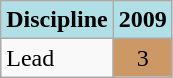<table class="wikitable" style="text-align: center;">
<tr>
<th style="background: #b0e0e6;">Discipline</th>
<th style="background: #b0e0e6;">2009</th>
</tr>
<tr>
<td align="left">Lead</td>
<td style="background: #cc9966;">3</td>
</tr>
</table>
